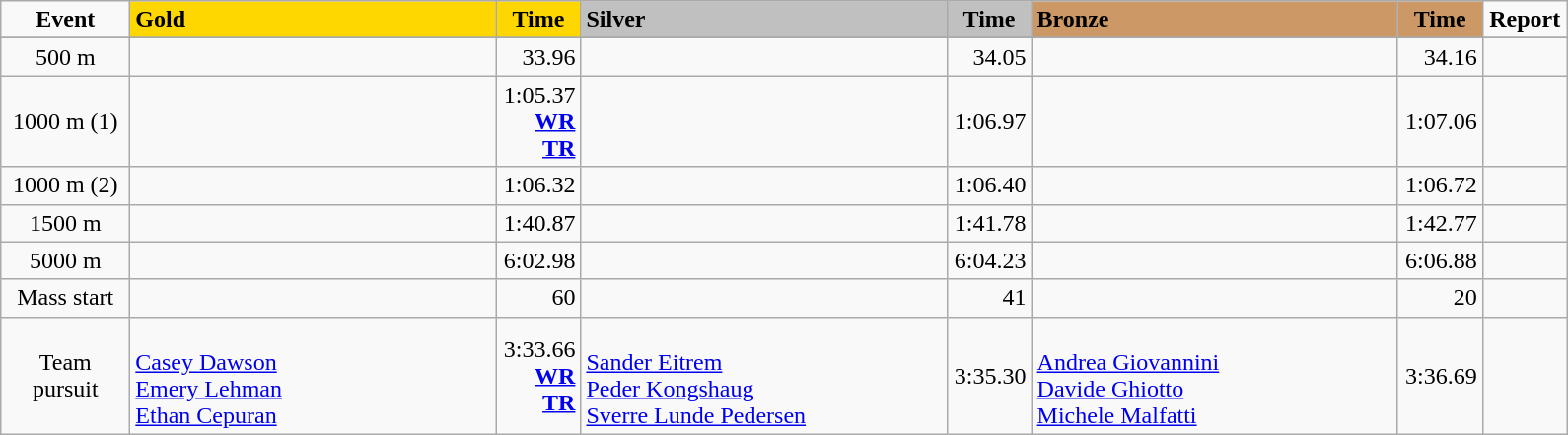<table class="wikitable">
<tr>
<td width="80" align="center"><strong>Event</strong></td>
<td width="240" bgcolor="gold"><strong>Gold</strong></td>
<td width="50" bgcolor="gold" align="center"><strong>Time</strong></td>
<td width="240" bgcolor="silver"><strong>Silver</strong></td>
<td width="50" bgcolor="silver" align="center"><strong>Time</strong></td>
<td width="240" bgcolor="#CC9966"><strong>Bronze</strong></td>
<td width="50" bgcolor="#CC9966" align="center"><strong>Time</strong></td>
<td width="50" align="center"><strong>Report</strong></td>
</tr>
<tr bgcolor="#cccccc">
</tr>
<tr>
<td align="center">500 m</td>
<td></td>
<td align="right">33.96</td>
<td></td>
<td align="right">34.05</td>
<td></td>
<td align="right">34.16</td>
<td align="center"></td>
</tr>
<tr>
<td align="center">1000 m (1)</td>
<td></td>
<td align="right">1:05.37<br><strong><a href='#'>WR</a></strong><br><strong><a href='#'>TR</a></strong></td>
<td></td>
<td align="right">1:06.97</td>
<td></td>
<td align="right">1:07.06</td>
<td align="center"></td>
</tr>
<tr>
<td align="center">1000 m (2)</td>
<td></td>
<td align="right">1:06.32</td>
<td></td>
<td align="right">1:06.40</td>
<td></td>
<td align="right">1:06.72</td>
<td align="center"></td>
</tr>
<tr>
<td align="center">1500 m</td>
<td></td>
<td align="right">1:40.87</td>
<td></td>
<td align="right">1:41.78</td>
<td></td>
<td align="right">1:42.77</td>
<td align="center"></td>
</tr>
<tr>
<td align="center">5000 m</td>
<td></td>
<td align="right">6:02.98</td>
<td></td>
<td align="right">6:04.23</td>
<td></td>
<td align="right">6:06.88</td>
<td align="center"></td>
</tr>
<tr>
<td align="center">Mass start</td>
<td></td>
<td align="right">60</td>
<td></td>
<td align="right">41</td>
<td></td>
<td align="right">20</td>
<td align="center"></td>
</tr>
<tr>
<td align="center">Team pursuit</td>
<td><br><a href='#'>Casey Dawson</a><br><a href='#'>Emery Lehman</a><br><a href='#'>Ethan Cepuran</a></td>
<td align="right">3:33.66<br><strong><a href='#'>WR</a></strong><br><strong><a href='#'>TR</a></strong></td>
<td><br><a href='#'>Sander Eitrem</a><br><a href='#'>Peder Kongshaug</a><br><a href='#'>Sverre Lunde Pedersen</a></td>
<td align="right">3:35.30</td>
<td><br><a href='#'>Andrea Giovannini</a><br><a href='#'>Davide Ghiotto</a><br><a href='#'>Michele Malfatti</a></td>
<td align="right">3:36.69</td>
<td align="center"></td>
</tr>
</table>
